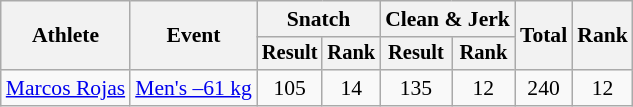<table class="wikitable" style="font-size:90%">
<tr>
<th rowspan="2">Athlete</th>
<th rowspan="2">Event</th>
<th colspan="2">Snatch</th>
<th colspan="2">Clean & Jerk</th>
<th rowspan="2">Total</th>
<th rowspan="2">Rank</th>
</tr>
<tr style="font-size:95%">
<th>Result</th>
<th>Rank</th>
<th>Result</th>
<th>Rank</th>
</tr>
<tr align=center>
<td align=left><a href='#'>Marcos Rojas</a></td>
<td align=left><a href='#'>Men's –61 kg</a></td>
<td>105</td>
<td>14</td>
<td>135</td>
<td>12</td>
<td>240</td>
<td>12</td>
</tr>
</table>
